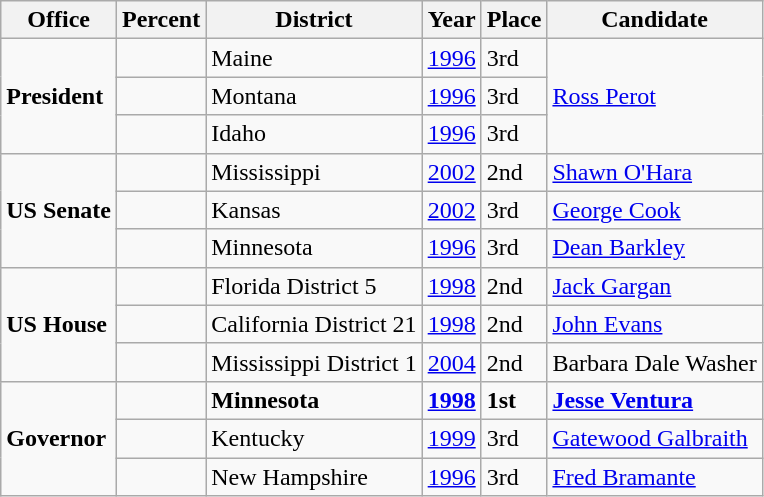<table class="wikitable">
<tr>
<th>Office</th>
<th>Percent</th>
<th>District</th>
<th>Year</th>
<th>Place</th>
<th>Candidate</th>
</tr>
<tr>
<td rowspan="3"><strong>President</strong></td>
<td></td>
<td>Maine</td>
<td><a href='#'>1996</a></td>
<td>3rd</td>
<td rowspan="3"><a href='#'>Ross Perot</a></td>
</tr>
<tr>
<td></td>
<td>Montana</td>
<td><a href='#'>1996</a></td>
<td>3rd</td>
</tr>
<tr>
<td></td>
<td>Idaho</td>
<td><a href='#'>1996</a></td>
<td>3rd</td>
</tr>
<tr>
<td rowspan="3"><strong>US Senate</strong></td>
<td></td>
<td>Mississippi</td>
<td><a href='#'>2002</a></td>
<td>2nd</td>
<td><a href='#'>Shawn O'Hara</a></td>
</tr>
<tr>
<td></td>
<td>Kansas</td>
<td><a href='#'>2002</a></td>
<td>3rd</td>
<td><a href='#'>George Cook</a></td>
</tr>
<tr>
<td></td>
<td>Minnesota</td>
<td><a href='#'>1996</a></td>
<td>3rd</td>
<td><a href='#'>Dean Barkley</a></td>
</tr>
<tr>
<td rowspan="3"><strong>US House</strong></td>
<td></td>
<td>Florida District 5</td>
<td><a href='#'>1998</a></td>
<td>2nd</td>
<td><a href='#'>Jack Gargan</a></td>
</tr>
<tr>
<td></td>
<td>California District 21</td>
<td><a href='#'>1998</a></td>
<td>2nd</td>
<td><a href='#'>John Evans</a></td>
</tr>
<tr>
<td></td>
<td>Mississippi District 1</td>
<td><a href='#'>2004</a></td>
<td>2nd</td>
<td>Barbara Dale Washer</td>
</tr>
<tr>
<td rowspan="3"><strong>Governor</strong></td>
<td><strong></strong></td>
<td><strong>Minnesota</strong></td>
<td><a href='#'><strong>1998</strong></a></td>
<td><strong>1st</strong></td>
<td><strong><a href='#'>Jesse Ventura</a></strong></td>
</tr>
<tr>
<td></td>
<td>Kentucky</td>
<td><a href='#'>1999</a></td>
<td>3rd</td>
<td><a href='#'>Gatewood Galbraith</a></td>
</tr>
<tr>
<td></td>
<td>New Hampshire</td>
<td><a href='#'>1996</a></td>
<td>3rd</td>
<td><a href='#'>Fred Bramante</a></td>
</tr>
</table>
